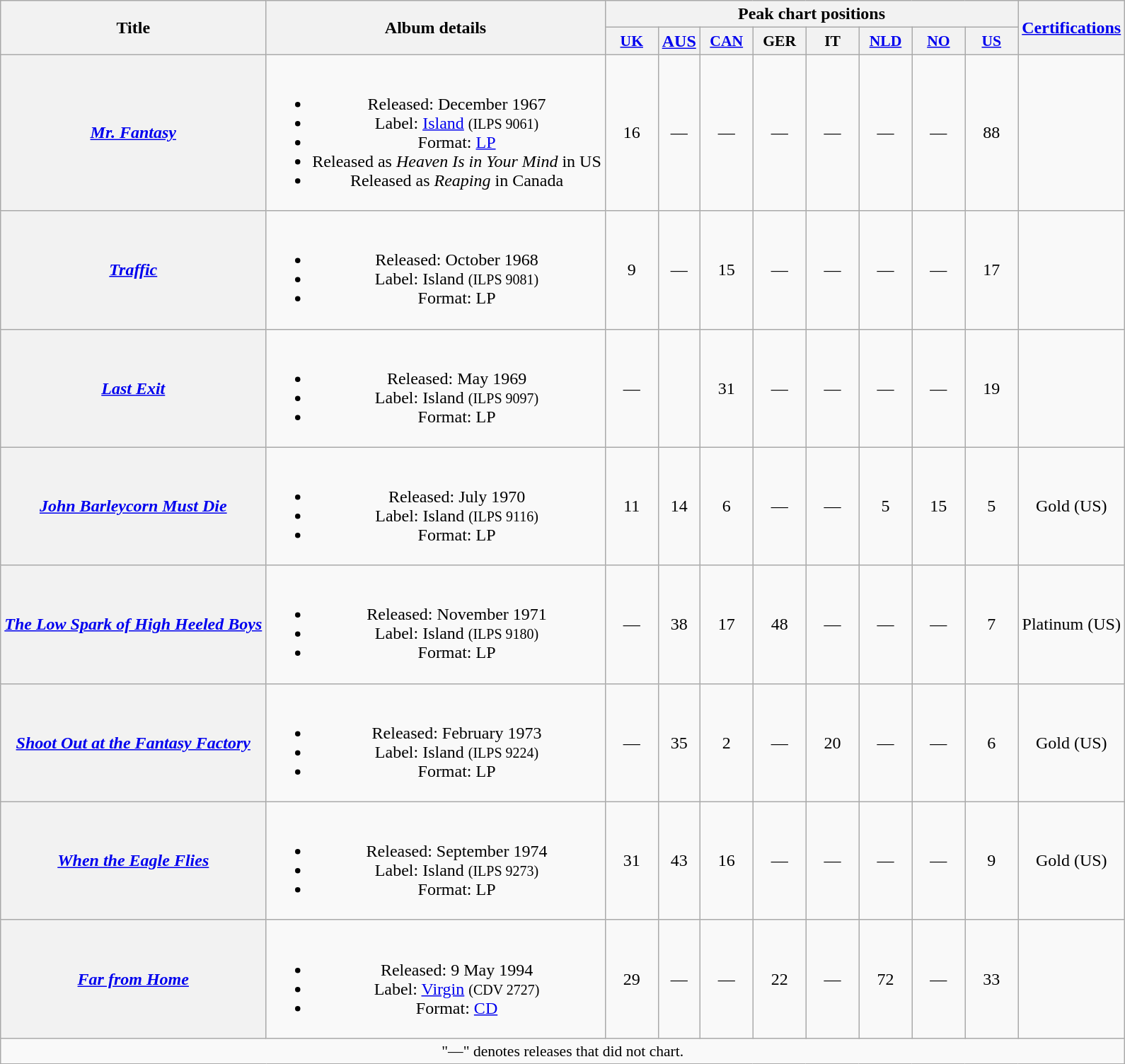<table class="wikitable plainrowheaders" style="text-align:center;" border="1">
<tr>
<th scope="col" rowspan="2">Title</th>
<th scope="col" rowspan="2">Album details</th>
<th colspan="8" scope="col">Peak chart positions</th>
<th scope="col" rowspan="2"><a href='#'>Certifications</a></th>
</tr>
<tr>
<th style="width:3em;font-size:90%"><a href='#'>UK</a><br></th>
<th><a href='#'>AUS</a><br></th>
<th style="width:3em;font-size:90%"><a href='#'>CAN</a><br></th>
<th style="width:3em;font-size:90%">GER<br></th>
<th style="width:3em;font-size:90%">IT<br></th>
<th style="width:3em;font-size:90%"><a href='#'>NLD</a><br></th>
<th style="width:3em;font-size:90%"><a href='#'>NO</a><br></th>
<th style="width:3em;font-size:90%"><a href='#'>US</a><br></th>
</tr>
<tr>
<th scope="row"><em><a href='#'>Mr. Fantasy</a></em></th>
<td><br><ul><li>Released: December 1967</li><li>Label: <a href='#'>Island</a> <small>(ILPS 9061)</small></li><li>Format: <a href='#'>LP</a></li><li>Released as <em>Heaven Is in Your Mind</em> in US</li><li>Released as <em>Reaping</em> in Canada</li></ul></td>
<td>16</td>
<td>—</td>
<td>—</td>
<td>—</td>
<td>—</td>
<td>—</td>
<td>—</td>
<td>88</td>
<td></td>
</tr>
<tr>
<th scope="row"><em><a href='#'>Traffic</a></em></th>
<td><br><ul><li>Released: October 1968</li><li>Label: Island <small>(ILPS 9081)</small></li><li>Format: LP</li></ul></td>
<td>9</td>
<td>—</td>
<td>15</td>
<td>—</td>
<td>—</td>
<td>—</td>
<td>—</td>
<td>17</td>
<td></td>
</tr>
<tr>
<th scope="row"><em><a href='#'>Last Exit</a></em></th>
<td><br><ul><li>Released: May 1969</li><li>Label: Island <small>(ILPS 9097)</small></li><li>Format: LP</li></ul></td>
<td>—</td>
<td></td>
<td>31</td>
<td>—</td>
<td>—</td>
<td>—</td>
<td>—</td>
<td>19</td>
<td></td>
</tr>
<tr>
<th scope="row"><em><a href='#'>John Barleycorn Must Die</a></em></th>
<td><br><ul><li>Released: July 1970</li><li>Label: Island <small>(ILPS 9116)</small></li><li>Format: LP</li></ul></td>
<td>11</td>
<td>14</td>
<td>6</td>
<td>—</td>
<td>—</td>
<td>5</td>
<td>15</td>
<td>5</td>
<td>Gold (US)</td>
</tr>
<tr>
<th scope="row"><em><a href='#'>The Low Spark of High Heeled Boys</a></em></th>
<td><br><ul><li>Released: November 1971</li><li>Label: Island <small>(ILPS 9180)</small></li><li>Format: LP</li></ul></td>
<td>—</td>
<td>38</td>
<td>17</td>
<td>48</td>
<td>—</td>
<td>—</td>
<td>—</td>
<td>7</td>
<td>Platinum (US)</td>
</tr>
<tr>
<th scope="row"><em><a href='#'>Shoot Out at the Fantasy Factory</a></em></th>
<td><br><ul><li>Released: February 1973</li><li>Label: Island <small>(ILPS 9224)</small></li><li>Format: LP</li></ul></td>
<td>—</td>
<td>35</td>
<td>2</td>
<td>—</td>
<td>20</td>
<td>—</td>
<td>—</td>
<td>6</td>
<td>Gold (US)</td>
</tr>
<tr>
<th scope="row"><em><a href='#'>When the Eagle Flies</a></em></th>
<td><br><ul><li>Released: September 1974</li><li>Label: Island <small>(ILPS 9273)</small></li><li>Format: LP</li></ul></td>
<td>31</td>
<td>43</td>
<td>16</td>
<td>—</td>
<td>—</td>
<td>—</td>
<td>—</td>
<td>9</td>
<td>Gold (US)</td>
</tr>
<tr>
<th scope="row"><em><a href='#'>Far from Home</a></em></th>
<td><br><ul><li>Released: 9 May 1994</li><li>Label: <a href='#'>Virgin</a> <small>(CDV 2727)</small></li><li>Format: <a href='#'>CD</a></li></ul></td>
<td>29</td>
<td>—</td>
<td>—</td>
<td>22</td>
<td>—</td>
<td>72</td>
<td>—</td>
<td>33</td>
<td></td>
</tr>
<tr>
<td colspan="11" style="font-size:90%">"—" denotes releases that did not chart.</td>
</tr>
</table>
